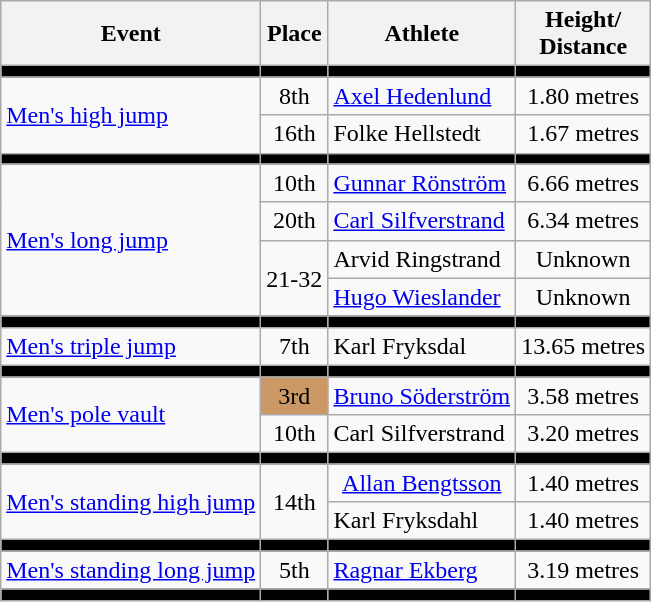<table class=wikitable>
<tr>
<th>Event</th>
<th>Place</th>
<th>Athlete</th>
<th>Height/<br>Distance</th>
</tr>
<tr bgcolor=black>
<td></td>
<td></td>
<td></td>
<td></td>
</tr>
<tr align=center>
<td rowspan=2 align=left><a href='#'>Men's high jump</a></td>
<td>8th</td>
<td align=left><a href='#'>Axel Hedenlund</a></td>
<td>1.80 metres</td>
</tr>
<tr align=center>
<td>16th</td>
<td align=left>Folke Hellstedt</td>
<td>1.67 metres</td>
</tr>
<tr bgcolor=black>
<td></td>
<td></td>
<td></td>
<td></td>
</tr>
<tr align=center>
<td rowspan=4 align=left><a href='#'>Men's long jump</a></td>
<td>10th</td>
<td align=left><a href='#'>Gunnar Rönström</a></td>
<td>6.66 metres</td>
</tr>
<tr align=center>
<td>20th</td>
<td align=left><a href='#'>Carl Silfverstrand</a></td>
<td>6.34 metres</td>
</tr>
<tr align=center>
<td rowspan=2>21-32</td>
<td align=left>Arvid Ringstrand</td>
<td>Unknown</td>
</tr>
<tr align=center>
<td align=left><a href='#'>Hugo Wieslander</a></td>
<td>Unknown</td>
</tr>
<tr bgcolor=black>
<td></td>
<td></td>
<td></td>
<td></td>
</tr>
<tr align=center>
<td align=left><a href='#'>Men's triple jump</a></td>
<td>7th</td>
<td align=left>Karl Fryksdal</td>
<td>13.65 metres</td>
</tr>
<tr bgcolor=black>
<td></td>
<td></td>
<td></td>
<td></td>
</tr>
<tr align=center>
<td rowspan=2 align=left><a href='#'>Men's pole vault</a></td>
<td bgcolor=cc9966>3rd</td>
<td align=left><a href='#'>Bruno Söderström</a></td>
<td>3.58 metres</td>
</tr>
<tr align=center>
<td>10th</td>
<td align=left>Carl Silfverstrand</td>
<td>3.20 metres</td>
</tr>
<tr bgcolor=black>
<td></td>
<td></td>
<td></td>
<td></td>
</tr>
<tr align=center>
<td rowspan=2 align=left><a href='#'>Men's standing high jump</a></td>
<td rowspan=2>14th</td>
<td><a href='#'>Allan Bengtsson</a></td>
<td>1.40 metres</td>
</tr>
<tr align=center>
<td align=left>Karl Fryksdahl</td>
<td>1.40 metres</td>
</tr>
<tr bgcolor=black>
<td></td>
<td></td>
<td></td>
<td></td>
</tr>
<tr align=center>
<td align=left><a href='#'>Men's standing long jump</a></td>
<td>5th</td>
<td align=left><a href='#'>Ragnar Ekberg</a></td>
<td>3.19 metres</td>
</tr>
<tr bgcolor=black>
<td></td>
<td></td>
<td></td>
<td></td>
</tr>
</table>
